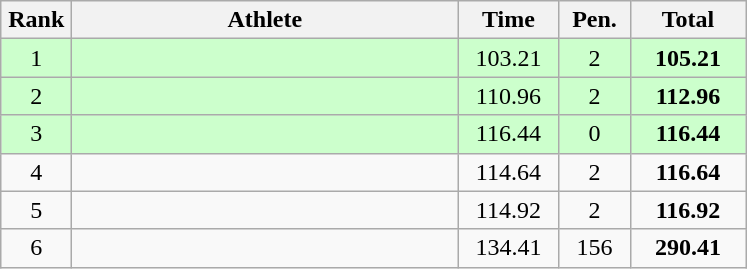<table class=wikitable style="text-align:center">
<tr>
<th width=40>Rank</th>
<th width=250>Athlete</th>
<th width=60>Time</th>
<th width=40>Pen.</th>
<th width=70>Total</th>
</tr>
<tr bgcolor="ccffcc">
<td>1</td>
<td align=left></td>
<td>103.21</td>
<td>2</td>
<td><strong>105.21</strong></td>
</tr>
<tr bgcolor="ccffcc">
<td>2</td>
<td align=left></td>
<td>110.96</td>
<td>2</td>
<td><strong>112.96</strong></td>
</tr>
<tr bgcolor="ccffcc">
<td>3</td>
<td align=left></td>
<td>116.44</td>
<td>0</td>
<td><strong>116.44</strong></td>
</tr>
<tr>
<td>4</td>
<td align=left></td>
<td>114.64</td>
<td>2</td>
<td><strong>116.64</strong></td>
</tr>
<tr>
<td>5</td>
<td align=left></td>
<td>114.92</td>
<td>2</td>
<td><strong>116.92</strong></td>
</tr>
<tr>
<td>6</td>
<td align=left></td>
<td>134.41</td>
<td>156</td>
<td><strong>290.41</strong></td>
</tr>
</table>
